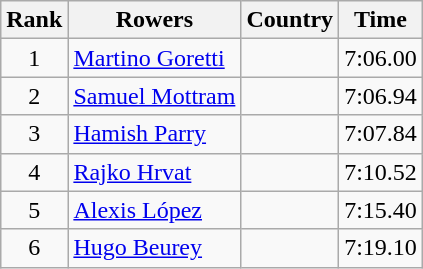<table class="wikitable" style="text-align:center">
<tr>
<th>Rank</th>
<th>Rowers</th>
<th>Country</th>
<th>Time</th>
</tr>
<tr>
<td>1</td>
<td align="left"><a href='#'>Martino Goretti</a></td>
<td align="left"></td>
<td>7:06.00</td>
</tr>
<tr>
<td>2</td>
<td align="left"><a href='#'>Samuel Mottram</a></td>
<td align="left"></td>
<td>7:06.94</td>
</tr>
<tr>
<td>3</td>
<td align="left"><a href='#'>Hamish Parry</a></td>
<td align="left"></td>
<td>7:07.84</td>
</tr>
<tr>
<td>4</td>
<td align="left"><a href='#'>Rajko Hrvat</a></td>
<td align="left"></td>
<td>7:10.52</td>
</tr>
<tr>
<td>5</td>
<td align="left"><a href='#'>Alexis López</a></td>
<td align="left"></td>
<td>7:15.40</td>
</tr>
<tr>
<td>6</td>
<td align="left"><a href='#'>Hugo Beurey</a></td>
<td align="left"></td>
<td>7:19.10</td>
</tr>
</table>
